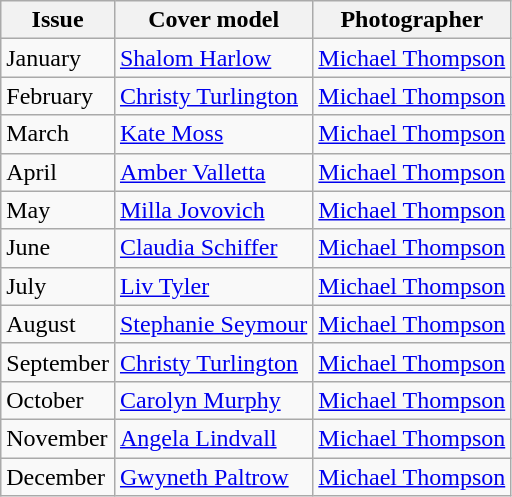<table class="sortable wikitable">
<tr>
<th>Issue</th>
<th>Cover model</th>
<th>Photographer</th>
</tr>
<tr>
<td>January</td>
<td><a href='#'>Shalom Harlow</a></td>
<td><a href='#'>Michael Thompson</a></td>
</tr>
<tr>
<td>February</td>
<td><a href='#'>Christy Turlington</a></td>
<td><a href='#'>Michael Thompson</a></td>
</tr>
<tr>
<td>March</td>
<td><a href='#'>Kate Moss</a></td>
<td><a href='#'>Michael Thompson</a></td>
</tr>
<tr>
<td>April</td>
<td><a href='#'>Amber Valletta</a></td>
<td><a href='#'>Michael Thompson</a></td>
</tr>
<tr>
<td>May</td>
<td><a href='#'>Milla Jovovich</a></td>
<td><a href='#'>Michael Thompson</a></td>
</tr>
<tr>
<td>June</td>
<td><a href='#'>Claudia Schiffer</a></td>
<td><a href='#'>Michael Thompson</a></td>
</tr>
<tr>
<td>July</td>
<td><a href='#'>Liv Tyler</a></td>
<td><a href='#'>Michael Thompson</a></td>
</tr>
<tr>
<td>August</td>
<td><a href='#'>Stephanie Seymour</a></td>
<td><a href='#'>Michael Thompson</a></td>
</tr>
<tr>
<td>September</td>
<td><a href='#'>Christy Turlington</a></td>
<td><a href='#'>Michael Thompson</a></td>
</tr>
<tr>
<td>October</td>
<td><a href='#'>Carolyn Murphy</a></td>
<td><a href='#'>Michael Thompson</a></td>
</tr>
<tr>
<td>November</td>
<td><a href='#'>Angela Lindvall</a></td>
<td><a href='#'>Michael Thompson</a></td>
</tr>
<tr>
<td>December</td>
<td><a href='#'>Gwyneth Paltrow</a></td>
<td><a href='#'>Michael Thompson</a></td>
</tr>
</table>
